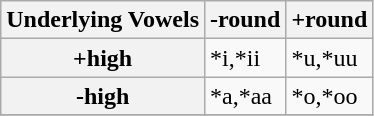<table class="wikitable">
<tr>
<th>Underlying Vowels</th>
<th>-round</th>
<th>+round</th>
</tr>
<tr>
<th>+high</th>
<td>*i,*ii</td>
<td>*u,*uu</td>
</tr>
<tr>
<th>-high</th>
<td>*a,*aa</td>
<td>*o,*oo</td>
</tr>
<tr>
</tr>
</table>
